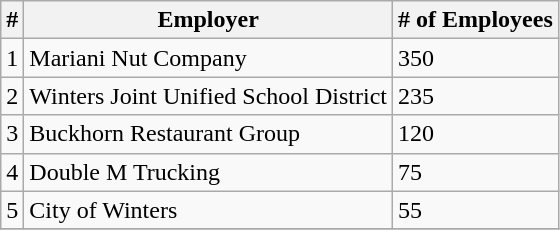<table class="wikitable" border="1">
<tr>
<th>#</th>
<th>Employer</th>
<th># of Employees</th>
</tr>
<tr>
<td>1</td>
<td>Mariani Nut Company</td>
<td>350</td>
</tr>
<tr>
<td>2</td>
<td>Winters Joint Unified School District</td>
<td>235</td>
</tr>
<tr>
<td>3</td>
<td>Buckhorn Restaurant Group</td>
<td>120</td>
</tr>
<tr>
<td>4</td>
<td>Double M Trucking</td>
<td>75</td>
</tr>
<tr>
<td>5</td>
<td>City of Winters</td>
<td>55</td>
</tr>
<tr>
</tr>
</table>
